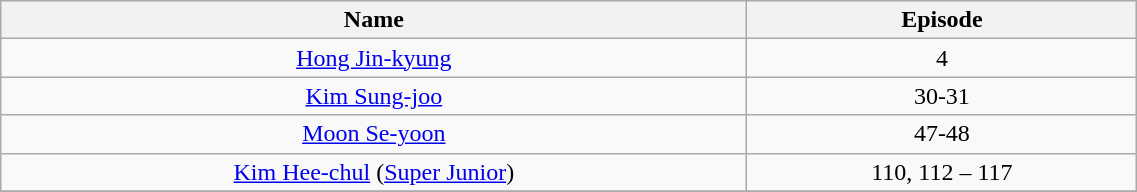<table class="wikitable" style="text-align:center" width="60%">
<tr>
<th>Name</th>
<th>Episode</th>
</tr>
<tr>
<td><a href='#'>Hong Jin-kyung</a></td>
<td>4</td>
</tr>
<tr>
<td><a href='#'>Kim Sung-joo</a></td>
<td>30-31</td>
</tr>
<tr>
<td><a href='#'>Moon Se-yoon</a></td>
<td>47-48</td>
</tr>
<tr>
<td><a href='#'>Kim Hee-chul</a> (<a href='#'>Super Junior</a>)</td>
<td>110, 112 – 117</td>
</tr>
<tr>
</tr>
</table>
